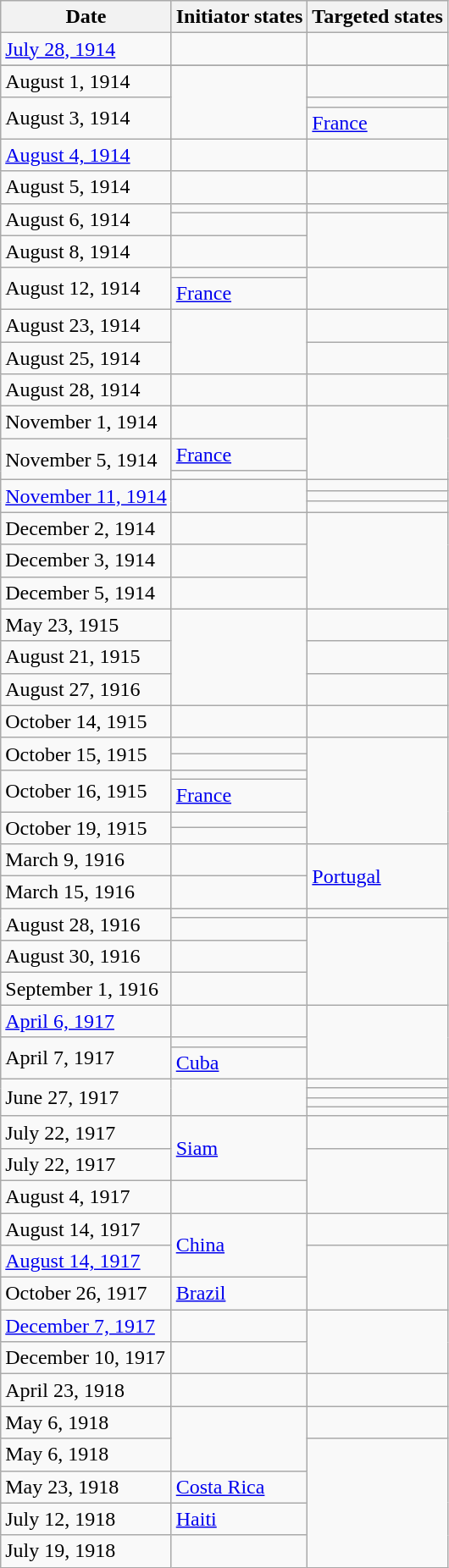<table class="wikitable sortable">
<tr>
<th>Date</th>
<th>Initiator states</th>
<th>Targeted states</th>
</tr>
<tr>
<td><a href='#'>July 28, 1914</a></td>
<td></td>
<td></td>
</tr>
<tr>
</tr>
<tr>
<td>August 1, 1914</td>
<td rowspan="3"></td>
<td></td>
</tr>
<tr>
<td rowspan="2">August 3, 1914</td>
<td></td>
</tr>
<tr>
<td> <a href='#'>France</a></td>
</tr>
<tr>
<td><a href='#'>August 4, 1914</a></td>
<td></td>
<td></td>
</tr>
<tr>
<td>August 5, 1914</td>
<td></td>
<td></td>
</tr>
<tr>
<td rowspan="2">August 6, 1914</td>
<td></td>
<td></td>
</tr>
<tr>
<td></td>
<td rowspan="2"></td>
</tr>
<tr>
<td>August 8, 1914</td>
<td></td>
</tr>
<tr>
<td rowspan="2">August 12, 1914</td>
<td></td>
<td rowspan="2"></td>
</tr>
<tr>
<td> <a href='#'>France</a></td>
</tr>
<tr>
<td>August 23, 1914</td>
<td rowspan="2"></td>
<td></td>
</tr>
<tr>
<td>August 25, 1914</td>
<td></td>
</tr>
<tr>
<td>August 28, 1914</td>
<td></td>
<td></td>
</tr>
<tr>
<td>November 1, 1914</td>
<td></td>
<td rowspan="3"></td>
</tr>
<tr>
<td rowspan="2">November 5, 1914</td>
<td> <a href='#'>France</a></td>
</tr>
<tr>
<td></td>
</tr>
<tr>
<td rowspan="3"><a href='#'>November 11, 1914</a></td>
<td rowspan="3"></td>
<td></td>
</tr>
<tr>
<td></td>
</tr>
<tr>
<td></td>
</tr>
<tr>
<td>December 2, 1914</td>
<td></td>
<td rowspan="3"></td>
</tr>
<tr>
<td>December 3, 1914</td>
<td></td>
</tr>
<tr>
<td>December 5, 1914</td>
<td></td>
</tr>
<tr>
<td>May 23, 1915</td>
<td rowspan="3"></td>
<td rowspan="1"></td>
</tr>
<tr>
<td>August 21, 1915</td>
<td></td>
</tr>
<tr>
<td>August 27, 1916</td>
<td></td>
</tr>
<tr>
<td>October 14, 1915</td>
<td></td>
<td></td>
</tr>
<tr>
<td rowspan="2">October 15, 1915</td>
<td></td>
<td rowspan="6"></td>
</tr>
<tr>
<td></td>
</tr>
<tr>
<td rowspan="2">October 16, 1915</td>
<td></td>
</tr>
<tr>
<td> <a href='#'>France</a></td>
</tr>
<tr>
<td rowspan="2">October 19, 1915</td>
<td></td>
</tr>
<tr>
<td></td>
</tr>
<tr>
<td>March 9, 1916</td>
<td></td>
<td rowspan="2"> <a href='#'>Portugal</a></td>
</tr>
<tr>
<td>March 15, 1916</td>
<td></td>
</tr>
<tr>
<td rowspan="2">August 28, 1916</td>
<td></td>
<td></td>
</tr>
<tr>
<td></td>
<td rowspan="3"></td>
</tr>
<tr>
<td>August 30, 1916</td>
<td></td>
</tr>
<tr>
<td>September 1, 1916</td>
<td></td>
</tr>
<tr>
<td><a href='#'>April 6, 1917</a></td>
<td></td>
<td rowspan="3"></td>
</tr>
<tr>
<td rowspan="2">April 7, 1917</td>
<td></td>
</tr>
<tr>
<td> <a href='#'>Cuba</a></td>
</tr>
<tr>
<td rowspan="4">June 27, 1917</td>
<td rowspan="4"></td>
<td></td>
</tr>
<tr>
<td></td>
</tr>
<tr>
<td></td>
</tr>
<tr>
<td></td>
</tr>
<tr>
<td>July 22, 1917</td>
<td rowspan="2"> <a href='#'>Siam</a></td>
<td></td>
</tr>
<tr>
<td>July 22, 1917</td>
<td rowspan="2"></td>
</tr>
<tr>
<td>August 4, 1917</td>
<td></td>
</tr>
<tr>
<td>August 14, 1917</td>
<td rowspan="2"> <a href='#'>China</a></td>
<td></td>
</tr>
<tr>
<td><a href='#'>August 14, 1917</a></td>
<td rowspan="2"></td>
</tr>
<tr>
<td>October 26, 1917</td>
<td> <a href='#'>Brazil</a></td>
</tr>
<tr>
<td><a href='#'>December 7, 1917</a></td>
<td></td>
<td rowspan="2"></td>
</tr>
<tr>
<td>December 10, 1917</td>
<td></td>
</tr>
<tr>
<td>April 23, 1918</td>
<td></td>
<td></td>
</tr>
<tr>
<td>May 6, 1918</td>
<td rowspan="2"></td>
<td></td>
</tr>
<tr>
<td>May 6, 1918</td>
<td rowspan="4"></td>
</tr>
<tr>
<td>May 23, 1918</td>
<td> <a href='#'>Costa Rica</a></td>
</tr>
<tr>
<td>July 12, 1918</td>
<td> <a href='#'>Haiti</a></td>
</tr>
<tr>
<td>July 19, 1918</td>
<td></td>
</tr>
</table>
